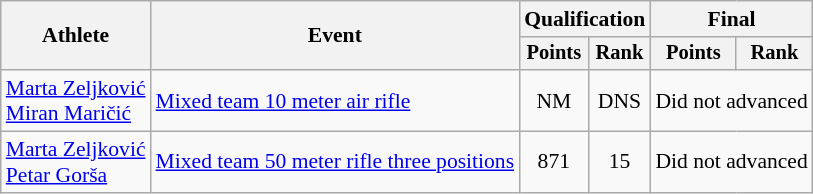<table class="wikitable" style="font-size:90%">
<tr>
<th rowspan="2">Athlete</th>
<th rowspan="2">Event</th>
<th colspan=2>Qualification</th>
<th colspan=2>Final</th>
</tr>
<tr style="font-size:95%">
<th>Points</th>
<th>Rank</th>
<th>Points</th>
<th>Rank</th>
</tr>
<tr align="center">
<td align="left"><a href='#'>Marta Zeljković</a><br><a href='#'>Miran Maričić</a></td>
<td align="left"><a href='#'>Mixed team 10 meter air rifle</a></td>
<td>NM</td>
<td>DNS</td>
<td colspan="2">Did not advanced</td>
</tr>
<tr align="center">
<td align="left"><a href='#'>Marta Zeljković</a><br><a href='#'>Petar Gorša</a></td>
<td align="left"><a href='#'>Mixed team 50 meter rifle three positions</a></td>
<td>871</td>
<td>15</td>
<td colspan="2">Did not advanced</td>
</tr>
</table>
